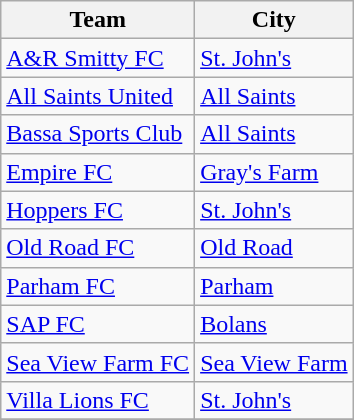<table class="wikitable">
<tr>
<th>Team</th>
<th>City</th>
</tr>
<tr>
<td><a href='#'>A&R Smitty FC</a></td>
<td><a href='#'>St. John's</a></td>
</tr>
<tr>
<td><a href='#'>All Saints United</a></td>
<td><a href='#'>All Saints</a></td>
</tr>
<tr>
<td><a href='#'>Bassa Sports Club</a></td>
<td><a href='#'>All Saints</a></td>
</tr>
<tr>
<td><a href='#'>Empire FC</a></td>
<td><a href='#'>Gray's Farm</a></td>
</tr>
<tr>
<td><a href='#'>Hoppers FC</a></td>
<td><a href='#'>St. John's</a></td>
</tr>
<tr>
<td><a href='#'>Old Road FC</a></td>
<td><a href='#'>Old Road</a></td>
</tr>
<tr>
<td><a href='#'>Parham FC</a></td>
<td><a href='#'>Parham</a></td>
</tr>
<tr>
<td><a href='#'>SAP FC</a></td>
<td><a href='#'>Bolans</a></td>
</tr>
<tr>
<td><a href='#'>Sea View Farm FC</a></td>
<td><a href='#'>Sea View Farm</a></td>
</tr>
<tr>
<td><a href='#'>Villa Lions FC</a></td>
<td><a href='#'>St. John's</a></td>
</tr>
<tr>
</tr>
</table>
